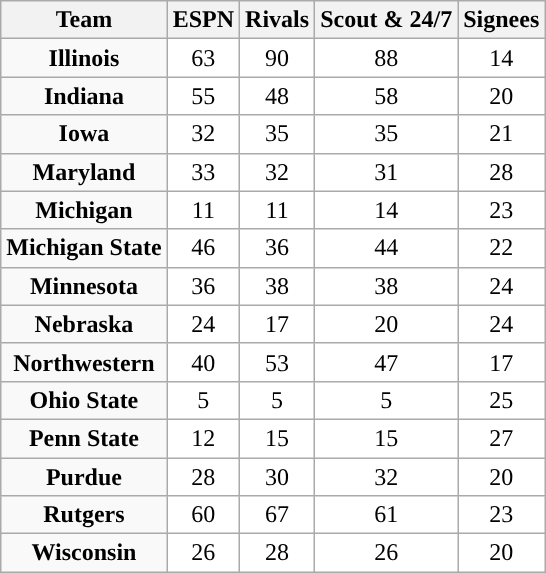<table class="wikitable">
<tr>
<th>Team</th>
<th>ESPN</th>
<th>Rivals</th>
<th>Scout & 24/7</th>
<th>Signees</th>
</tr>
<tr style="text-align:center;">
<td><strong>Illinois</strong></td>
<td style="text-align:center; background:white">63</td>
<td style="text-align:center; background:white">90</td>
<td style="text-align:center; background:white">88</td>
<td style="text-align:center; background:white">14</td>
</tr>
<tr style="text-align:center;">
<td><strong>Indiana</strong></td>
<td style="text-align:center; background:white">55</td>
<td style="text-align:center; background:white">48</td>
<td style="text-align:center; background:white">58</td>
<td style="text-align:center; background:white">20</td>
</tr>
<tr style="text-align:center;">
<td><strong>Iowa</strong></td>
<td style="text-align:center; background:white">32</td>
<td style="text-align:center; background:white">35</td>
<td style="text-align:center; background:white">35</td>
<td style="text-align:center; background:white">21</td>
</tr>
<tr style="text-align:center;">
<td><strong>Maryland</strong></td>
<td style="text-align:center; background:white">33</td>
<td style="text-align:center; background:white">32</td>
<td style="text-align:center; background:white">31</td>
<td style="text-align:center; background:white">28</td>
</tr>
<tr style="text-align:center;">
<td><strong>Michigan</strong></td>
<td style="text-align:center; background:white">11</td>
<td style="text-align:center; background:white">11</td>
<td style="text-align:center; background:white">14</td>
<td style="text-align:center; background:white">23</td>
</tr>
<tr style="text-align:center;">
<td><strong>Michigan State</strong></td>
<td style="text-align:center; background:white">46</td>
<td style="text-align:center; background:white">36</td>
<td style="text-align:center; background:white">44</td>
<td style="text-align:center; background:white">22</td>
</tr>
<tr style="text-align:center;">
<td><strong>Minnesota</strong></td>
<td style="text-align:center; background:white">36</td>
<td style="text-align:center; background:white">38</td>
<td style="text-align:center; background:white">38</td>
<td style="text-align:center; background:white">24</td>
</tr>
<tr style="text-align:center;">
<td><strong>Nebraska</strong></td>
<td style="text-align:center; background:white">24</td>
<td style="text-align:center; background:white">17</td>
<td style="text-align:center; background:white">20</td>
<td style="text-align:center; background:white">24</td>
</tr>
<tr style="text-align:center;">
<td><strong>Northwestern</strong></td>
<td style="text-align:center; background:white">40</td>
<td style="text-align:center; background:white">53</td>
<td style="text-align:center; background:white">47</td>
<td style="text-align:center; background:white">17</td>
</tr>
<tr style="text-align:center;">
<td><strong>Ohio State</strong></td>
<td style="text-align:center; background:white">5</td>
<td style="text-align:center; background:white">5</td>
<td style="text-align:center; background:white">5</td>
<td style="text-align:center; background:white">25</td>
</tr>
<tr style="text-align:center;">
<td><strong>Penn State</strong></td>
<td style="text-align:center; background:white">12</td>
<td style="text-align:center; background:white">15</td>
<td style="text-align:center; background:white">15</td>
<td style="text-align:center; background:white">27</td>
</tr>
<tr style="text-align:center;">
<td><strong>Purdue</strong></td>
<td style="text-align:center; background:white">28</td>
<td style="text-align:center; background:white">30</td>
<td style="text-align:center; background:white">32</td>
<td style="text-align:center; background:white">20</td>
</tr>
<tr style="text-align:center;">
<td><strong>Rutgers</strong></td>
<td style="text-align:center; background:white">60</td>
<td style="text-align:center; background:white">67</td>
<td style="text-align:center; background:white">61</td>
<td style="text-align:center; background:white">23</td>
</tr>
<tr style="text-align:center;">
<td><strong>Wisconsin</strong></td>
<td style="text-align:center; background:white">26</td>
<td style="text-align:center; background:white">28</td>
<td style="text-align:center; background:white">26</td>
<td style="text-align:center; background:white">20</td>
</tr>
</table>
